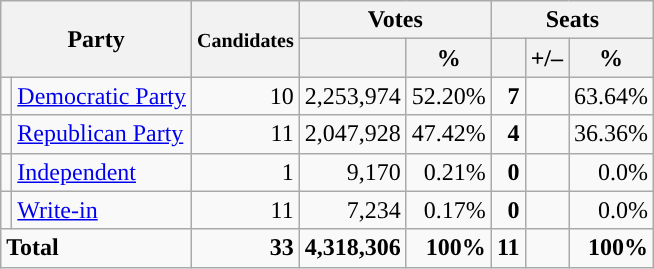<table class="wikitable" style="font-size:100%; text-align:right;">
<tr>
<th colspan="2" rowspan="2">Party</th>
<th rowspan="2"><small>Candi</small><small>dates</small></th>
<th colspan="2">Votes</th>
<th colspan="3">Seats</th>
</tr>
<tr>
<th></th>
<th>%</th>
<th></th>
<th>+/–</th>
<th>%</th>
</tr>
<tr>
<td style="background:"></td>
<td align="left"><a href='#'>Democratic Party</a></td>
<td>10</td>
<td>2,253,974</td>
<td>52.20%</td>
<td><strong>7</strong></td>
<td></td>
<td>63.64%</td>
</tr>
<tr>
<td style="background:"></td>
<td align="left"><a href='#'>Republican Party</a></td>
<td>11</td>
<td>2,047,928</td>
<td>47.42%</td>
<td><strong>4</strong></td>
<td></td>
<td>36.36%</td>
</tr>
<tr>
<td style="background:"></td>
<td align="left"><a href='#'>Independent</a></td>
<td>1</td>
<td>9,170</td>
<td>0.21%</td>
<td><strong>0</strong></td>
<td></td>
<td>0.0%</td>
</tr>
<tr>
<td style="background:"></td>
<td align="left"><a href='#'>Write-in</a></td>
<td>11</td>
<td>7,234</td>
<td>0.17%</td>
<td><strong>0</strong></td>
<td></td>
<td>0.0%</td>
</tr>
<tr style="font-weight:bold">
<td colspan="2" align="left">Total</td>
<td>33</td>
<td>4,318,306</td>
<td>100%</td>
<td>11</td>
<td></td>
<td>100%</td>
</tr>
</table>
